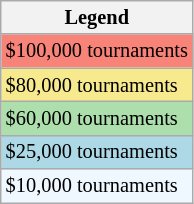<table class=wikitable style=font-size:85%;>
<tr>
<th>Legend</th>
</tr>
<tr style="background:#f88379;">
<td>$100,000 tournaments</td>
</tr>
<tr style="background:#f7e98e;">
<td>$80,000 tournaments</td>
</tr>
<tr style="background:#addfad;">
<td>$60,000 tournaments</td>
</tr>
<tr style="background:lightblue;">
<td>$25,000 tournaments</td>
</tr>
<tr style="background:#f0f8ff;">
<td>$10,000 tournaments</td>
</tr>
</table>
